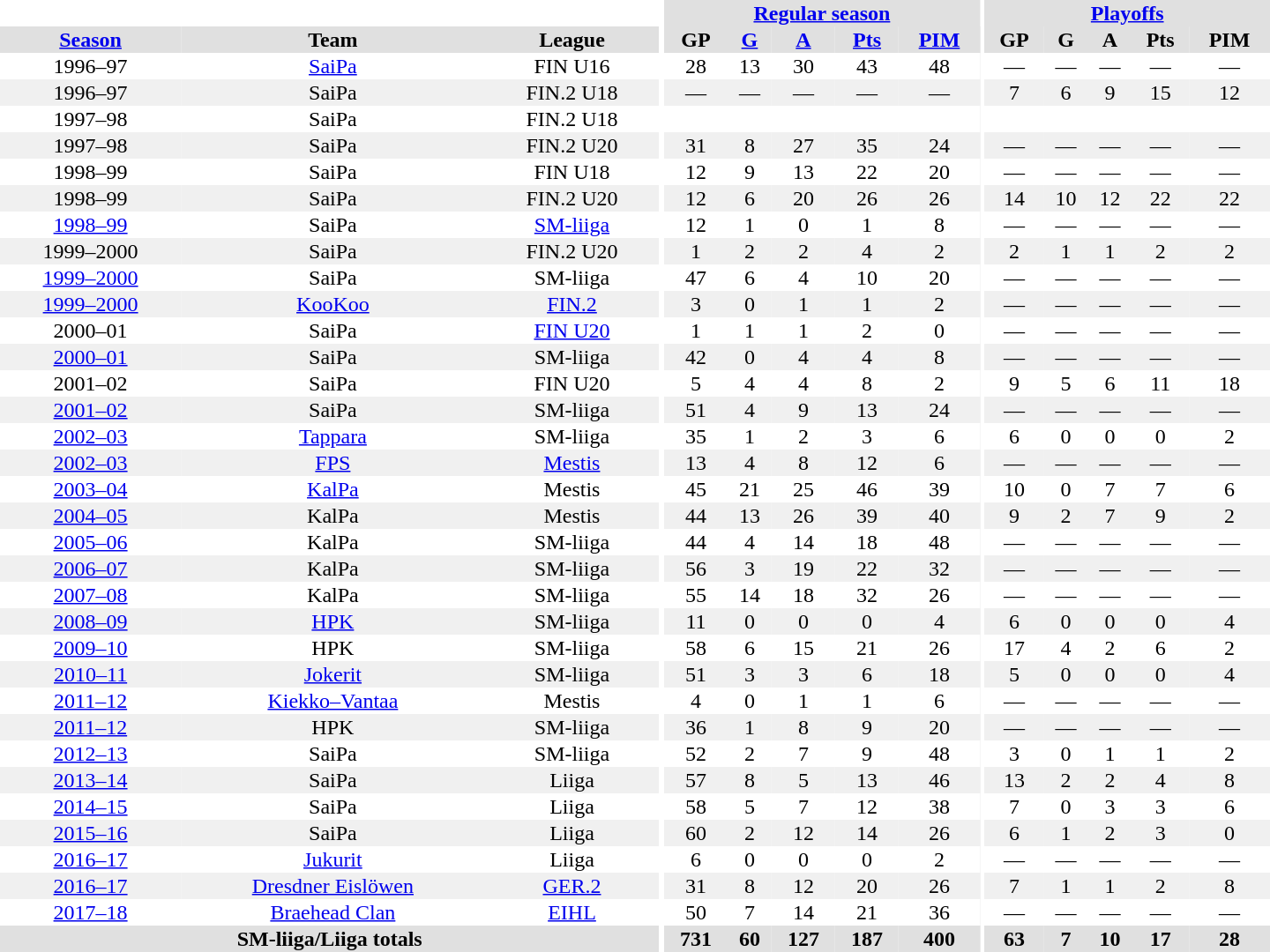<table border="0" cellpadding="1" cellspacing="0" style="text-align:center; width:60em">
<tr bgcolor="#e0e0e0">
<th colspan="3" bgcolor="#ffffff"></th>
<th rowspan="99" bgcolor="#ffffff"></th>
<th colspan="5"><a href='#'>Regular season</a></th>
<th rowspan="99" bgcolor="#ffffff"></th>
<th colspan="5"><a href='#'>Playoffs</a></th>
</tr>
<tr bgcolor="#e0e0e0">
<th><a href='#'>Season</a></th>
<th>Team</th>
<th>League</th>
<th>GP</th>
<th><a href='#'>G</a></th>
<th><a href='#'>A</a></th>
<th><a href='#'>Pts</a></th>
<th><a href='#'>PIM</a></th>
<th>GP</th>
<th>G</th>
<th>A</th>
<th>Pts</th>
<th>PIM</th>
</tr>
<tr>
<td>1996–97</td>
<td><a href='#'>SaiPa</a></td>
<td>FIN U16</td>
<td>28</td>
<td>13</td>
<td>30</td>
<td>43</td>
<td>48</td>
<td>—</td>
<td>—</td>
<td>—</td>
<td>—</td>
<td>—</td>
</tr>
<tr bgcolor="#f0f0f0">
<td>1996–97</td>
<td>SaiPa</td>
<td>FIN.2 U18</td>
<td>—</td>
<td>—</td>
<td>—</td>
<td>—</td>
<td>—</td>
<td>7</td>
<td>6</td>
<td>9</td>
<td>15</td>
<td>12</td>
</tr>
<tr>
<td>1997–98</td>
<td>SaiPa</td>
<td>FIN.2 U18</td>
<td></td>
<td></td>
<td></td>
<td></td>
<td></td>
<td></td>
<td></td>
<td></td>
<td></td>
<td></td>
</tr>
<tr bgcolor="#f0f0f0">
<td>1997–98</td>
<td>SaiPa</td>
<td>FIN.2 U20</td>
<td>31</td>
<td>8</td>
<td>27</td>
<td>35</td>
<td>24</td>
<td>—</td>
<td>—</td>
<td>—</td>
<td>—</td>
<td>—</td>
</tr>
<tr>
<td>1998–99</td>
<td>SaiPa</td>
<td>FIN U18</td>
<td>12</td>
<td>9</td>
<td>13</td>
<td>22</td>
<td>20</td>
<td>—</td>
<td>—</td>
<td>—</td>
<td>—</td>
<td>—</td>
</tr>
<tr bgcolor="#f0f0f0">
<td>1998–99</td>
<td>SaiPa</td>
<td>FIN.2 U20</td>
<td>12</td>
<td>6</td>
<td>20</td>
<td>26</td>
<td>26</td>
<td>14</td>
<td>10</td>
<td>12</td>
<td>22</td>
<td>22</td>
</tr>
<tr>
<td><a href='#'>1998–99</a></td>
<td>SaiPa</td>
<td><a href='#'>SM-liiga</a></td>
<td>12</td>
<td>1</td>
<td>0</td>
<td>1</td>
<td>8</td>
<td>—</td>
<td>—</td>
<td>—</td>
<td>—</td>
<td>—</td>
</tr>
<tr bgcolor="#f0f0f0">
<td>1999–2000</td>
<td>SaiPa</td>
<td>FIN.2 U20</td>
<td>1</td>
<td>2</td>
<td>2</td>
<td>4</td>
<td>2</td>
<td>2</td>
<td>1</td>
<td>1</td>
<td>2</td>
<td>2</td>
</tr>
<tr>
<td><a href='#'>1999–2000</a></td>
<td>SaiPa</td>
<td>SM-liiga</td>
<td>47</td>
<td>6</td>
<td>4</td>
<td>10</td>
<td>20</td>
<td>—</td>
<td>—</td>
<td>—</td>
<td>—</td>
<td>—</td>
</tr>
<tr bgcolor="#f0f0f0">
<td><a href='#'>1999–2000</a></td>
<td><a href='#'>KooKoo</a></td>
<td><a href='#'>FIN.2</a></td>
<td>3</td>
<td>0</td>
<td>1</td>
<td>1</td>
<td>2</td>
<td>—</td>
<td>—</td>
<td>—</td>
<td>—</td>
<td>—</td>
</tr>
<tr>
<td>2000–01</td>
<td>SaiPa</td>
<td><a href='#'>FIN U20</a></td>
<td>1</td>
<td>1</td>
<td>1</td>
<td>2</td>
<td>0</td>
<td>—</td>
<td>—</td>
<td>—</td>
<td>—</td>
<td>—</td>
</tr>
<tr bgcolor="#f0f0f0">
<td><a href='#'>2000–01</a></td>
<td>SaiPa</td>
<td>SM-liiga</td>
<td>42</td>
<td>0</td>
<td>4</td>
<td>4</td>
<td>8</td>
<td>—</td>
<td>—</td>
<td>—</td>
<td>—</td>
<td>—</td>
</tr>
<tr>
<td>2001–02</td>
<td>SaiPa</td>
<td>FIN U20</td>
<td>5</td>
<td>4</td>
<td>4</td>
<td>8</td>
<td>2</td>
<td>9</td>
<td>5</td>
<td>6</td>
<td>11</td>
<td>18</td>
</tr>
<tr bgcolor="#f0f0f0">
<td><a href='#'>2001–02</a></td>
<td>SaiPa</td>
<td>SM-liiga</td>
<td>51</td>
<td>4</td>
<td>9</td>
<td>13</td>
<td>24</td>
<td>—</td>
<td>—</td>
<td>—</td>
<td>—</td>
<td>—</td>
</tr>
<tr>
<td><a href='#'>2002–03</a></td>
<td><a href='#'>Tappara</a></td>
<td>SM-liiga</td>
<td>35</td>
<td>1</td>
<td>2</td>
<td>3</td>
<td>6</td>
<td>6</td>
<td>0</td>
<td>0</td>
<td>0</td>
<td>2</td>
</tr>
<tr bgcolor="#f0f0f0">
<td><a href='#'>2002–03</a></td>
<td><a href='#'>FPS</a></td>
<td><a href='#'>Mestis</a></td>
<td>13</td>
<td>4</td>
<td>8</td>
<td>12</td>
<td>6</td>
<td>—</td>
<td>—</td>
<td>—</td>
<td>—</td>
<td>—</td>
</tr>
<tr>
<td><a href='#'>2003–04</a></td>
<td><a href='#'>KalPa</a></td>
<td>Mestis</td>
<td>45</td>
<td>21</td>
<td>25</td>
<td>46</td>
<td>39</td>
<td>10</td>
<td>0</td>
<td>7</td>
<td>7</td>
<td>6</td>
</tr>
<tr bgcolor="#f0f0f0">
<td><a href='#'>2004–05</a></td>
<td>KalPa</td>
<td>Mestis</td>
<td>44</td>
<td>13</td>
<td>26</td>
<td>39</td>
<td>40</td>
<td>9</td>
<td>2</td>
<td>7</td>
<td>9</td>
<td>2</td>
</tr>
<tr>
<td><a href='#'>2005–06</a></td>
<td>KalPa</td>
<td>SM-liiga</td>
<td>44</td>
<td>4</td>
<td>14</td>
<td>18</td>
<td>48</td>
<td>—</td>
<td>—</td>
<td>—</td>
<td>—</td>
<td>—</td>
</tr>
<tr bgcolor="#f0f0f0">
<td><a href='#'>2006–07</a></td>
<td>KalPa</td>
<td>SM-liiga</td>
<td>56</td>
<td>3</td>
<td>19</td>
<td>22</td>
<td>32</td>
<td>—</td>
<td>—</td>
<td>—</td>
<td>—</td>
<td>—</td>
</tr>
<tr>
<td><a href='#'>2007–08</a></td>
<td>KalPa</td>
<td>SM-liiga</td>
<td>55</td>
<td>14</td>
<td>18</td>
<td>32</td>
<td>26</td>
<td>—</td>
<td>—</td>
<td>—</td>
<td>—</td>
<td>—</td>
</tr>
<tr bgcolor="#f0f0f0">
<td><a href='#'>2008–09</a></td>
<td><a href='#'>HPK</a></td>
<td>SM-liiga</td>
<td>11</td>
<td>0</td>
<td>0</td>
<td>0</td>
<td>4</td>
<td>6</td>
<td>0</td>
<td>0</td>
<td>0</td>
<td>4</td>
</tr>
<tr>
<td><a href='#'>2009–10</a></td>
<td>HPK</td>
<td>SM-liiga</td>
<td>58</td>
<td>6</td>
<td>15</td>
<td>21</td>
<td>26</td>
<td>17</td>
<td>4</td>
<td>2</td>
<td>6</td>
<td>2</td>
</tr>
<tr bgcolor="#f0f0f0">
<td><a href='#'>2010–11</a></td>
<td><a href='#'>Jokerit</a></td>
<td>SM-liiga</td>
<td>51</td>
<td>3</td>
<td>3</td>
<td>6</td>
<td>18</td>
<td>5</td>
<td>0</td>
<td>0</td>
<td>0</td>
<td>4</td>
</tr>
<tr>
<td><a href='#'>2011–12</a></td>
<td><a href='#'>Kiekko–Vantaa</a></td>
<td>Mestis</td>
<td>4</td>
<td>0</td>
<td>1</td>
<td>1</td>
<td>6</td>
<td>—</td>
<td>—</td>
<td>—</td>
<td>—</td>
<td>—</td>
</tr>
<tr bgcolor="#f0f0f0">
<td><a href='#'>2011–12</a></td>
<td>HPK</td>
<td>SM-liiga</td>
<td>36</td>
<td>1</td>
<td>8</td>
<td>9</td>
<td>20</td>
<td>—</td>
<td>—</td>
<td>—</td>
<td>—</td>
<td>—</td>
</tr>
<tr>
<td><a href='#'>2012–13</a></td>
<td>SaiPa</td>
<td>SM-liiga</td>
<td>52</td>
<td>2</td>
<td>7</td>
<td>9</td>
<td>48</td>
<td>3</td>
<td>0</td>
<td>1</td>
<td>1</td>
<td>2</td>
</tr>
<tr bgcolor="#f0f0f0">
<td><a href='#'>2013–14</a></td>
<td>SaiPa</td>
<td>Liiga</td>
<td>57</td>
<td>8</td>
<td>5</td>
<td>13</td>
<td>46</td>
<td>13</td>
<td>2</td>
<td>2</td>
<td>4</td>
<td>8</td>
</tr>
<tr>
<td><a href='#'>2014–15</a></td>
<td>SaiPa</td>
<td>Liiga</td>
<td>58</td>
<td>5</td>
<td>7</td>
<td>12</td>
<td>38</td>
<td>7</td>
<td>0</td>
<td>3</td>
<td>3</td>
<td>6</td>
</tr>
<tr bgcolor="#f0f0f0">
<td><a href='#'>2015–16</a></td>
<td>SaiPa</td>
<td>Liiga</td>
<td>60</td>
<td>2</td>
<td>12</td>
<td>14</td>
<td>26</td>
<td>6</td>
<td>1</td>
<td>2</td>
<td>3</td>
<td>0</td>
</tr>
<tr>
<td><a href='#'>2016–17</a></td>
<td><a href='#'>Jukurit</a></td>
<td>Liiga</td>
<td>6</td>
<td>0</td>
<td>0</td>
<td>0</td>
<td>2</td>
<td>—</td>
<td>—</td>
<td>—</td>
<td>—</td>
<td>—</td>
</tr>
<tr bgcolor="#f0f0f0">
<td><a href='#'>2016–17</a></td>
<td><a href='#'>Dresdner Eislöwen</a></td>
<td><a href='#'>GER.2</a></td>
<td>31</td>
<td>8</td>
<td>12</td>
<td>20</td>
<td>26</td>
<td>7</td>
<td>1</td>
<td>1</td>
<td>2</td>
<td>8</td>
</tr>
<tr>
<td><a href='#'>2017–18</a></td>
<td><a href='#'>Braehead Clan</a></td>
<td><a href='#'>EIHL</a></td>
<td>50</td>
<td>7</td>
<td>14</td>
<td>21</td>
<td>36</td>
<td>—</td>
<td>—</td>
<td>—</td>
<td>—</td>
<td>—</td>
</tr>
<tr bgcolor="#e0e0e0">
<th colspan="3">SM-liiga/Liiga totals</th>
<th>731</th>
<th>60</th>
<th>127</th>
<th>187</th>
<th>400</th>
<th>63</th>
<th>7</th>
<th>10</th>
<th>17</th>
<th>28</th>
</tr>
</table>
